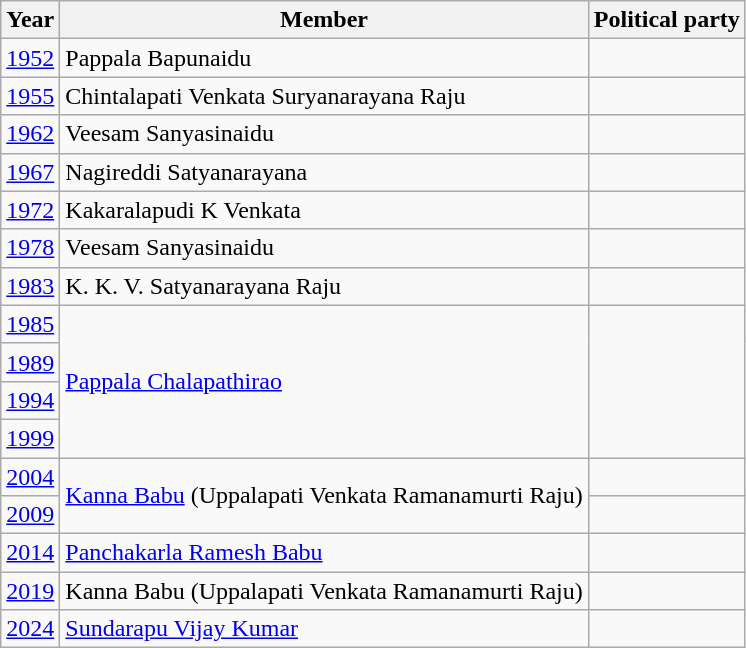<table class="wikitable sortable">
<tr>
<th>Year</th>
<th>Member</th>
<th colspan="2">Political party</th>
</tr>
<tr>
<td><a href='#'>1952</a></td>
<td>Pappala Bapunaidu</td>
<td></td>
</tr>
<tr>
<td><a href='#'>1955</a></td>
<td>Chintalapati Venkata Suryanarayana Raju</td>
<td></td>
</tr>
<tr>
<td><a href='#'>1962</a></td>
<td>Veesam Sanyasinaidu</td>
<td></td>
</tr>
<tr>
<td><a href='#'>1967</a></td>
<td>Nagireddi Satyanarayana</td>
<td></td>
</tr>
<tr>
<td><a href='#'>1972</a></td>
<td>Kakaralapudi K Venkata</td>
</tr>
<tr>
<td><a href='#'>1978</a></td>
<td>Veesam Sanyasinaidu</td>
<td></td>
</tr>
<tr>
<td><a href='#'>1983</a></td>
<td>K. K. V. Satyanarayana Raju</td>
<td></td>
</tr>
<tr>
<td><a href='#'>1985</a></td>
<td rowspan=4><a href='#'>Pappala Chalapathirao</a></td>
</tr>
<tr>
<td><a href='#'>1989</a></td>
</tr>
<tr>
<td><a href='#'>1994</a></td>
</tr>
<tr>
<td><a href='#'>1999</a></td>
</tr>
<tr>
<td><a href='#'>2004</a></td>
<td rowspan=2><a href='#'>Kanna Babu</a> (Uppalapati Venkata Ramanamurti Raju)</td>
<td></td>
</tr>
<tr>
<td><a href='#'>2009</a></td>
</tr>
<tr>
<td><a href='#'>2014</a></td>
<td><a href='#'>Panchakarla Ramesh Babu</a></td>
<td></td>
</tr>
<tr>
<td><a href='#'>2019</a></td>
<td>Kanna Babu (Uppalapati Venkata Ramanamurti Raju)</td>
<td></td>
</tr>
<tr>
<td><a href='#'>2024</a></td>
<td><a href='#'>Sundarapu Vijay Kumar</a></td>
<td></td>
</tr>
</table>
